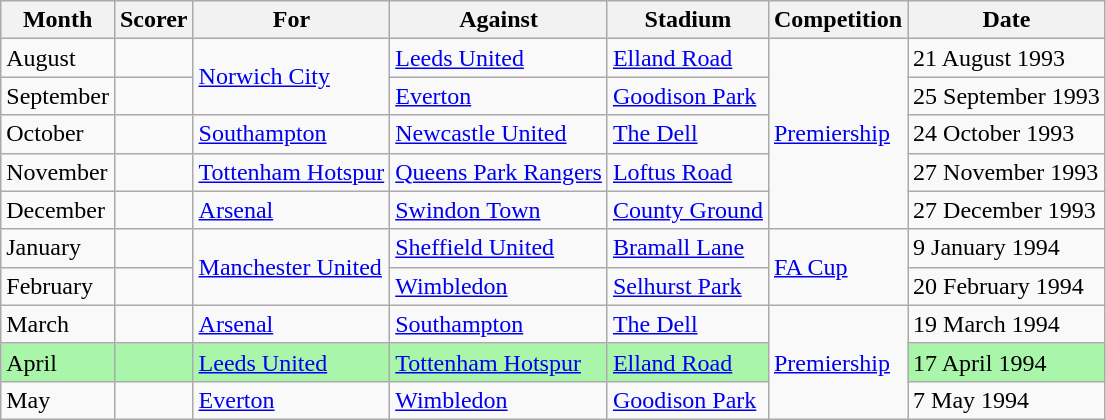<table class="wikitable">
<tr>
<th>Month</th>
<th>Scorer</th>
<th>For</th>
<th>Against</th>
<th>Stadium</th>
<th>Competition</th>
<th>Date</th>
</tr>
<tr>
<td>August</td>
<td> </td>
<td rowspan=2><a href='#'>Norwich City</a></td>
<td><a href='#'>Leeds United</a></td>
<td><a href='#'>Elland Road</a></td>
<td rowspan=5><a href='#'>Premiership</a></td>
<td>21 August 1993</td>
</tr>
<tr>
<td>September</td>
<td> </td>
<td><a href='#'>Everton</a></td>
<td><a href='#'>Goodison Park</a></td>
<td>25 September 1993</td>
</tr>
<tr>
<td>October</td>
<td> </td>
<td><a href='#'>Southampton</a></td>
<td><a href='#'>Newcastle United</a></td>
<td><a href='#'>The Dell</a></td>
<td>24 October 1993</td>
</tr>
<tr>
<td>November</td>
<td> </td>
<td><a href='#'>Tottenham Hotspur</a></td>
<td><a href='#'>Queens Park Rangers</a></td>
<td><a href='#'>Loftus Road</a></td>
<td>27 November 1993</td>
</tr>
<tr>
<td>December</td>
<td> </td>
<td><a href='#'>Arsenal</a></td>
<td><a href='#'>Swindon Town</a></td>
<td><a href='#'>County Ground</a></td>
<td>27 December 1993</td>
</tr>
<tr>
<td>January</td>
<td> </td>
<td rowspan=2><a href='#'>Manchester United</a></td>
<td><a href='#'>Sheffield United</a></td>
<td><a href='#'>Bramall Lane</a></td>
<td rowspan="2"><a href='#'>FA Cup</a></td>
<td>9 January 1994</td>
</tr>
<tr>
<td>February</td>
<td> </td>
<td><a href='#'>Wimbledon</a></td>
<td><a href='#'>Selhurst Park</a></td>
<td>20 February 1994</td>
</tr>
<tr>
<td>March</td>
<td> </td>
<td><a href='#'>Arsenal</a></td>
<td><a href='#'>Southampton</a></td>
<td><a href='#'>The Dell</a></td>
<td rowspan=3><a href='#'>Premiership</a></td>
<td>19 March 1994</td>
</tr>
<tr>
<td bgcolor=#A9F5A9>April</td>
<td bgcolor=#A9F5A9> </td>
<td bgcolor=#A9F5A9><a href='#'>Leeds United</a></td>
<td bgcolor=#A9F5A9><a href='#'>Tottenham Hotspur</a></td>
<td bgcolor=#A9F5A9><a href='#'>Elland Road</a></td>
<td bgcolor=#A9F5A9>17 April 1994</td>
</tr>
<tr>
<td>May</td>
<td> </td>
<td><a href='#'>Everton</a></td>
<td><a href='#'>Wimbledon</a></td>
<td><a href='#'>Goodison Park</a></td>
<td>7 May 1994</td>
</tr>
</table>
